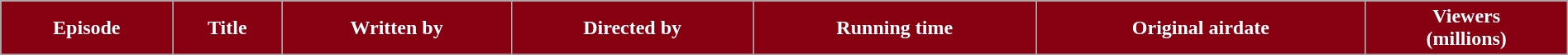<table class="wikitable plainrowheaders" style="width:100%;">
<tr style="color:#fff;">
<th style="background:#860012;">Episode</th>
<th style="background:#860012;">Title</th>
<th style="background:#860012;">Written by</th>
<th style="background:#860012;">Directed by</th>
<th style="background:#860012;">Running time</th>
<th style="background:#860012;">Original airdate</th>
<th style="background:#860012;">Viewers<br>(millions)<br>


</th>
</tr>
</table>
